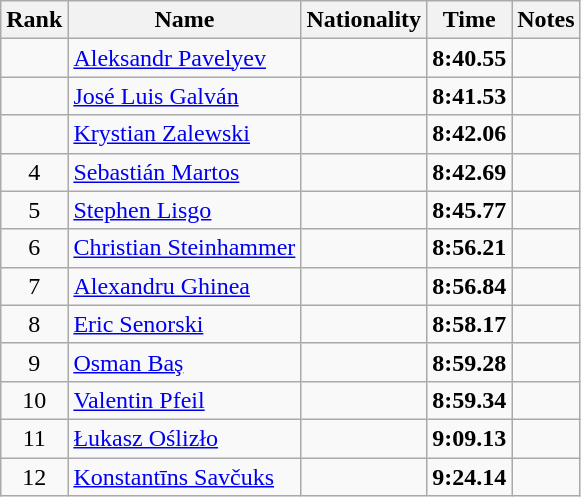<table class="wikitable sortable" style="text-align:center">
<tr>
<th>Rank</th>
<th>Name</th>
<th>Nationality</th>
<th>Time</th>
<th>Notes</th>
</tr>
<tr>
<td></td>
<td align=left><a href='#'>Aleksandr Pavelyev</a></td>
<td align=left></td>
<td><strong>8:40.55</strong></td>
<td></td>
</tr>
<tr>
<td></td>
<td align=left><a href='#'>José Luis Galván</a></td>
<td align=left></td>
<td><strong>8:41.53</strong></td>
<td></td>
</tr>
<tr>
<td></td>
<td align=left><a href='#'>Krystian Zalewski</a></td>
<td align=left></td>
<td><strong>8:42.06</strong></td>
<td></td>
</tr>
<tr>
<td>4</td>
<td align=left><a href='#'>Sebastián Martos</a></td>
<td align=left></td>
<td><strong>8:42.69</strong></td>
<td></td>
</tr>
<tr>
<td>5</td>
<td align=left><a href='#'>Stephen Lisgo</a></td>
<td align=left></td>
<td><strong>8:45.77</strong></td>
<td></td>
</tr>
<tr>
<td>6</td>
<td align=left><a href='#'>Christian Steinhammer</a></td>
<td align=left></td>
<td><strong>8:56.21</strong></td>
<td></td>
</tr>
<tr>
<td>7</td>
<td align=left><a href='#'>Alexandru Ghinea</a></td>
<td align=left></td>
<td><strong>8:56.84</strong></td>
<td></td>
</tr>
<tr>
<td>8</td>
<td align=left><a href='#'>Eric Senorski</a></td>
<td align=left></td>
<td><strong>8:58.17</strong></td>
<td></td>
</tr>
<tr>
<td>9</td>
<td align=left><a href='#'>Osman Baş</a></td>
<td align=left></td>
<td><strong>8:59.28</strong></td>
<td></td>
</tr>
<tr>
<td>10</td>
<td align=left><a href='#'>Valentin Pfeil</a></td>
<td align=left></td>
<td><strong>8:59.34</strong></td>
<td></td>
</tr>
<tr>
<td>11</td>
<td align=left><a href='#'>Łukasz Oślizło</a></td>
<td align=left></td>
<td><strong>9:09.13</strong></td>
<td></td>
</tr>
<tr>
<td>12</td>
<td align=left><a href='#'>Konstantīns Savčuks</a></td>
<td align=left></td>
<td><strong>9:24.14</strong></td>
<td></td>
</tr>
</table>
